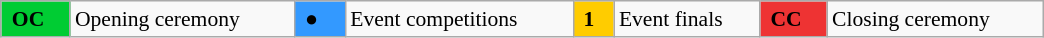<table class="wikitable"  style="margin:0.5em auto; font-size:90%; position:relative; width:55%;">
<tr>
<td style="background:#0c3;"> <strong>OC</strong> </td>
<td>Opening ceremony</td>
<td style="background:#39f;"> ●<strong> </strong> </td>
<td>Event competitions</td>
<td style="background:#fc0;"> <strong>1</strong> </td>
<td>Event finals</td>
<td style="background:#e33;"> <strong>CC</strong> </td>
<td>Closing ceremony</td>
</tr>
</table>
